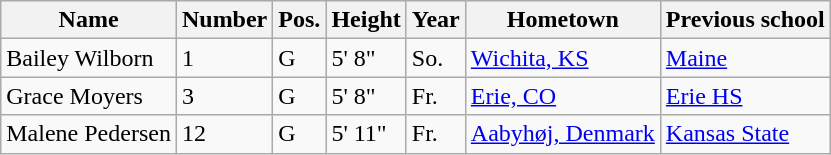<table class="wikitable sortable" border="1">
<tr>
<th>Name</th>
<th>Number</th>
<th>Pos.</th>
<th>Height</th>
<th>Year</th>
<th>Hometown</th>
<th class="unsortable">Previous school</th>
</tr>
<tr>
<td>Bailey Wilborn</td>
<td>1</td>
<td>G</td>
<td>5' 8"</td>
<td>So.</td>
<td><a href='#'>Wichita, KS</a></td>
<td><a href='#'>Maine</a></td>
</tr>
<tr>
<td>Grace Moyers</td>
<td>3</td>
<td>G</td>
<td>5' 8"</td>
<td>Fr.</td>
<td><a href='#'>Erie, CO</a></td>
<td><a href='#'>Erie HS</a></td>
</tr>
<tr>
<td>Malene Pedersen</td>
<td>12</td>
<td>G</td>
<td>5' 11"</td>
<td>Fr.</td>
<td><a href='#'>Aabyhøj, Denmark</a></td>
<td><a href='#'>Kansas State</a></td>
</tr>
</table>
